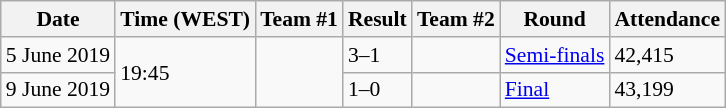<table class="wikitable" style="font-size:90%">
<tr>
<th>Date</th>
<th>Time (WEST)</th>
<th>Team #1</th>
<th>Result</th>
<th>Team #2</th>
<th>Round</th>
<th>Attendance</th>
</tr>
<tr>
<td>5 June 2019</td>
<td rowspan="2">19:45</td>
<td rowspan="2"><strong></strong></td>
<td>3–1</td>
<td></td>
<td><a href='#'>Semi-finals</a></td>
<td>42,415</td>
</tr>
<tr>
<td>9 June 2019</td>
<td>1–0</td>
<td></td>
<td><a href='#'>Final</a></td>
<td>43,199</td>
</tr>
</table>
